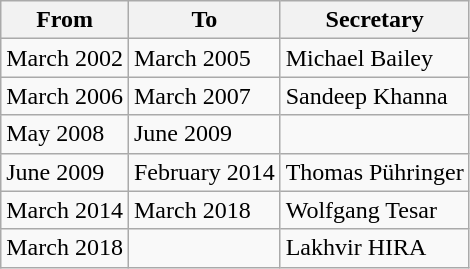<table class="wikitable">
<tr>
<th>From</th>
<th>To</th>
<th>Secretary</th>
</tr>
<tr>
<td>March 2002</td>
<td>March 2005</td>
<td>Michael Bailey</td>
</tr>
<tr>
<td>March 2006</td>
<td>March 2007</td>
<td>Sandeep Khanna</td>
</tr>
<tr>
<td>May 2008</td>
<td>June 2009</td>
<td></td>
</tr>
<tr>
<td>June 2009</td>
<td>February 2014</td>
<td>Thomas Pühringer</td>
</tr>
<tr>
<td>March 2014</td>
<td>March 2018</td>
<td>Wolfgang Tesar</td>
</tr>
<tr>
<td>March 2018</td>
<td></td>
<td>Lakhvir HIRA</td>
</tr>
</table>
